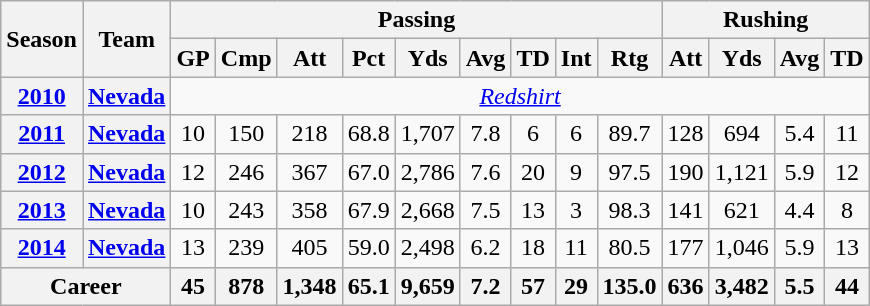<table class="wikitable" style="text-align:center;">
<tr>
<th rowspan="2">Season</th>
<th rowspan="2">Team</th>
<th colspan="9">Passing</th>
<th colspan="4">Rushing</th>
</tr>
<tr>
<th>GP</th>
<th>Cmp</th>
<th>Att</th>
<th>Pct</th>
<th>Yds</th>
<th>Avg</th>
<th>TD</th>
<th>Int</th>
<th>Rtg</th>
<th>Att</th>
<th>Yds</th>
<th>Avg</th>
<th>TD</th>
</tr>
<tr>
<th><a href='#'>2010</a></th>
<th><a href='#'>Nevada</a></th>
<td colspan="13"> <em><a href='#'>Redshirt</a></em></td>
</tr>
<tr>
<th><a href='#'>2011</a></th>
<th><a href='#'>Nevada</a></th>
<td>10</td>
<td>150</td>
<td>218</td>
<td>68.8</td>
<td>1,707</td>
<td>7.8</td>
<td>6</td>
<td>6</td>
<td>89.7</td>
<td>128</td>
<td>694</td>
<td>5.4</td>
<td>11</td>
</tr>
<tr>
<th><a href='#'>2012</a></th>
<th><a href='#'>Nevada</a></th>
<td>12</td>
<td>246</td>
<td>367</td>
<td>67.0</td>
<td>2,786</td>
<td>7.6</td>
<td>20</td>
<td>9</td>
<td>97.5</td>
<td>190</td>
<td>1,121</td>
<td>5.9</td>
<td>12</td>
</tr>
<tr>
<th><a href='#'>2013</a></th>
<th><a href='#'>Nevada</a></th>
<td>10</td>
<td>243</td>
<td>358</td>
<td>67.9</td>
<td>2,668</td>
<td>7.5</td>
<td>13</td>
<td>3</td>
<td>98.3</td>
<td>141</td>
<td>621</td>
<td>4.4</td>
<td>8</td>
</tr>
<tr>
<th><a href='#'>2014</a></th>
<th><a href='#'>Nevada</a></th>
<td>13</td>
<td>239</td>
<td>405</td>
<td>59.0</td>
<td>2,498</td>
<td>6.2</td>
<td>18</td>
<td>11</td>
<td>80.5</td>
<td>177</td>
<td>1,046</td>
<td>5.9</td>
<td>13</td>
</tr>
<tr>
<th colspan="2">Career</th>
<th>45</th>
<th>878</th>
<th>1,348</th>
<th>65.1</th>
<th>9,659</th>
<th>7.2</th>
<th>57</th>
<th>29</th>
<th>135.0</th>
<th>636</th>
<th>3,482</th>
<th>5.5</th>
<th>44</th>
</tr>
</table>
